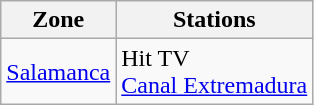<table class="wikitable">
<tr>
<th>Zone</th>
<th>Stations</th>
</tr>
<tr>
<td><a href='#'>Salamanca</a></td>
<td>Hit TV<br><a href='#'>Canal Extremadura</a></td>
</tr>
</table>
